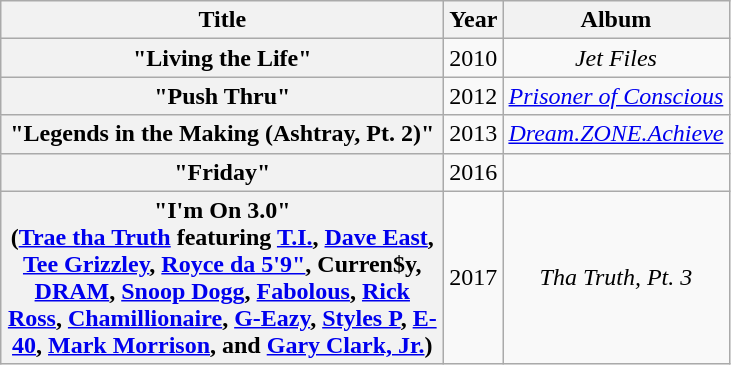<table class="wikitable plainrowheaders" style="text-align:center;">
<tr>
<th scope="col" style="width:18em;">Title</th>
<th scope="col">Year</th>
<th scope="col">Album</th>
</tr>
<tr>
<th scope="row">"Living the Life"<br></th>
<td>2010</td>
<td><em>Jet Files</em></td>
</tr>
<tr>
<th scope="row">"Push Thru"<br></th>
<td>2012</td>
<td><em><a href='#'>Prisoner of Conscious</a></em></td>
</tr>
<tr>
<th scope="row">"Legends in the Making (Ashtray, Pt. 2)"<br></th>
<td>2013</td>
<td><em><a href='#'>Dream.ZONE.Achieve</a></em></td>
</tr>
<tr>
<th scope="row">"Friday"<br></th>
<td>2016</td>
<td></td>
</tr>
<tr>
<th scope="row">"I'm On 3.0"<br><span>(<a href='#'>Trae tha Truth</a> featuring <a href='#'>T.I.</a>, <a href='#'>Dave East</a>, <a href='#'>Tee Grizzley</a>, <a href='#'>Royce da 5'9"</a>, Curren$y, <a href='#'>DRAM</a>, <a href='#'>Snoop Dogg</a>, <a href='#'>Fabolous</a>, <a href='#'>Rick Ross</a>, <a href='#'>Chamillionaire</a>, <a href='#'>G-Eazy</a>, <a href='#'>Styles P</a>, <a href='#'>E-40</a>, <a href='#'>Mark Morrison</a>, and <a href='#'>Gary Clark, Jr.</a>)</span></th>
<td>2017</td>
<td><em>Tha Truth, Pt. 3</em></td>
</tr>
</table>
